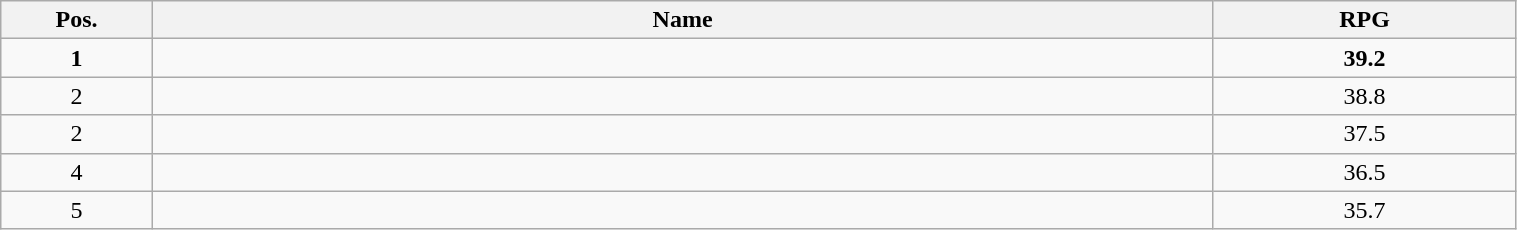<table class=wikitable width="80%">
<tr>
<th width="10%">Pos.</th>
<th width="70%">Name</th>
<th width="20%">RPG</th>
</tr>
<tr>
<td align=center><strong>1</strong></td>
<td><strong></strong></td>
<td align=center><strong>39.2</strong></td>
</tr>
<tr>
<td align=center>2</td>
<td></td>
<td align=center>38.8</td>
</tr>
<tr>
<td align=center>2</td>
<td></td>
<td align=center>37.5</td>
</tr>
<tr>
<td align=center>4</td>
<td></td>
<td align=center>36.5</td>
</tr>
<tr>
<td align=center>5</td>
<td></td>
<td align=center>35.7</td>
</tr>
</table>
